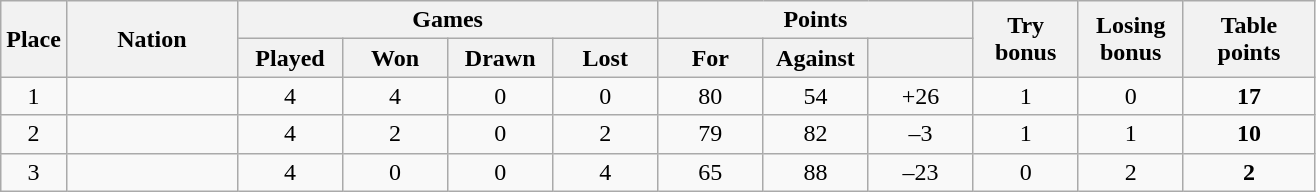<table class="wikitable" style="text-align:center">
<tr>
<th rowspan="2" style="width:5%">Place</th>
<th rowspan="2">Nation</th>
<th colspan="4" style="width:32%">Games</th>
<th colspan="3" style="width:18%">Points</th>
<th rowspan="2" style="width:8%">Try<br>bonus</th>
<th rowspan="2" style="width:8%">Losing<br>bonus</th>
<th rowspan="2" style="width:10%">Table<br>points</th>
</tr>
<tr>
<th style="width:8%">Played</th>
<th style="width:8%">Won</th>
<th style="width:8%">Drawn</th>
<th style="width:8%">Lost</th>
<th style="width:8%">For</th>
<th style="width:8%">Against</th>
<th style="width:8%"></th>
</tr>
<tr>
<td>1</td>
<td align="left"></td>
<td>4</td>
<td>4</td>
<td>0</td>
<td>0</td>
<td>80</td>
<td>54</td>
<td>+26</td>
<td>1</td>
<td>0</td>
<td><strong>17</strong></td>
</tr>
<tr>
<td>2</td>
<td align="left"></td>
<td>4</td>
<td>2</td>
<td>0</td>
<td>2</td>
<td>79</td>
<td>82</td>
<td>–3</td>
<td>1</td>
<td>1</td>
<td><strong>10</strong></td>
</tr>
<tr>
<td>3</td>
<td align="left"></td>
<td>4</td>
<td>0</td>
<td>0</td>
<td>4</td>
<td>65</td>
<td>88</td>
<td>–23</td>
<td>0</td>
<td>2</td>
<td><strong>2</strong></td>
</tr>
</table>
